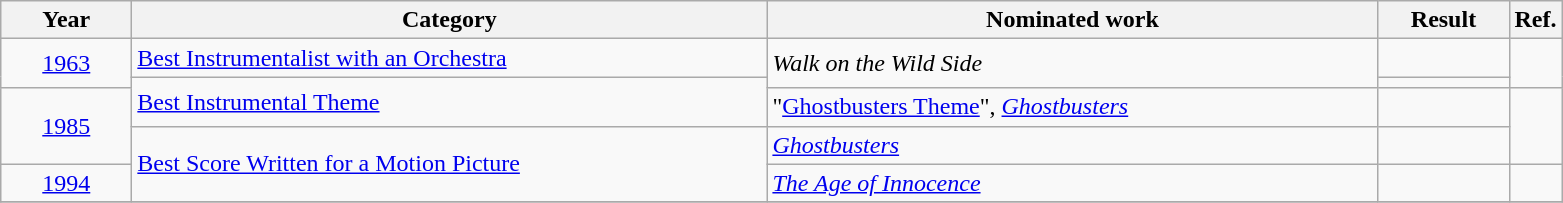<table class=wikitable>
<tr>
<th scope="col" style="width:5em;">Year</th>
<th scope="col" style="width:26em;">Category</th>
<th scope="col" style="width:25em;">Nominated work</th>
<th scope="col" style="width:5em;">Result</th>
<th>Ref.</th>
</tr>
<tr>
<td style="text-align:center;", rowspan=2><a href='#'>1963</a></td>
<td><a href='#'>Best Instrumentalist with an Orchestra</a></td>
<td rowspan=2><em>Walk on the Wild Side</em></td>
<td></td>
<td rowspan=2></td>
</tr>
<tr>
<td rowspan=2><a href='#'>Best Instrumental Theme</a></td>
<td></td>
</tr>
<tr>
<td style="text-align:center;", rowspan=2><a href='#'>1985</a></td>
<td>"<a href='#'>Ghostbusters Theme</a>", <em><a href='#'>Ghostbusters</a></em></td>
<td></td>
<td rowspan=2></td>
</tr>
<tr>
<td rowspan=2><a href='#'>Best Score Written for a Motion Picture</a></td>
<td><em><a href='#'>Ghostbusters</a></em></td>
<td></td>
</tr>
<tr>
<td style="text-align:center;"><a href='#'>1994</a></td>
<td><em><a href='#'>The Age of Innocence</a></em></td>
<td></td>
<td></td>
</tr>
<tr>
</tr>
</table>
